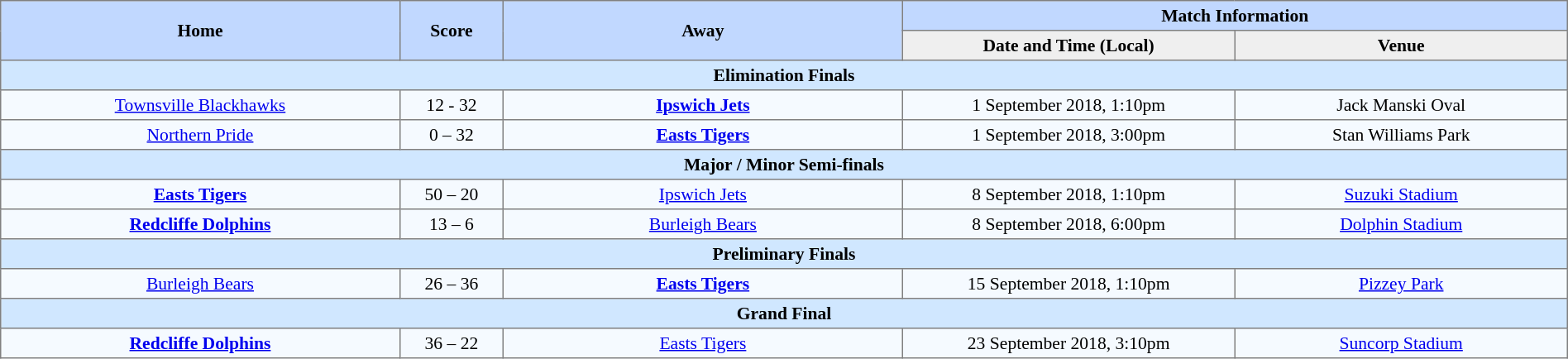<table border="1" cellpadding="3" cellspacing="0" style="border-collapse:collapse; font-size:90%; text-align:center; width:100%;">
<tr style="background:#c1d8ff;">
<th rowspan=2 width=12%>Home</th>
<th rowspan=2 width=3%>Score</th>
<th rowspan=2 width=12%>Away</th>
<th colspan=5>Match Information</th>
</tr>
<tr bgcolor=#EFEFEF>
<th width=10%>Date and Time (Local)</th>
<th width=10%>Venue</th>
</tr>
<tr style="background:#d0e7ff;">
<td colspan=5><strong>Elimination Finals</strong></td>
</tr>
<tr style="background:#f5faff;">
<td> <a href='#'>Townsville Blackhawks</a></td>
<td>12 - 32</td>
<td> <strong><a href='#'>Ipswich Jets</a></strong></td>
<td>1 September 2018, 1:10pm</td>
<td>Jack Manski Oval</td>
</tr>
<tr style="background:#f5faff;">
<td> <a href='#'>Northern Pride</a></td>
<td>0 – 32</td>
<td> <strong><a href='#'>Easts Tigers</a></strong></td>
<td>1 September 2018, 3:00pm</td>
<td>Stan Williams Park</td>
</tr>
<tr style="background:#d0e7ff;">
<td colspan=5><strong>Major / Minor Semi-finals</strong></td>
</tr>
<tr style="background:#f5faff;">
<td> <strong><a href='#'>Easts Tigers</a></strong></td>
<td>50 – 20</td>
<td> <a href='#'>Ipswich Jets</a></td>
<td>8 September 2018, 1:10pm</td>
<td><a href='#'>Suzuki Stadium</a></td>
</tr>
<tr style="background:#f5faff;">
<td> <strong><a href='#'>Redcliffe Dolphins</a></strong></td>
<td>13 – 6</td>
<td> <a href='#'>Burleigh Bears</a></td>
<td>8 September 2018, 6:00pm</td>
<td><a href='#'>Dolphin Stadium</a></td>
</tr>
<tr style="background:#d0e7ff;">
<td colspan=5><strong>Preliminary Finals</strong></td>
</tr>
<tr style="background:#f5faff;">
<td> <a href='#'>Burleigh Bears</a></td>
<td>26 – 36</td>
<td> <strong><a href='#'>Easts Tigers</a></strong></td>
<td>15 September 2018, 1:10pm</td>
<td><a href='#'>Pizzey Park</a></td>
</tr>
<tr style="background:#d0e7ff;">
<td colspan=5><strong>Grand Final</strong></td>
</tr>
<tr style="background:#f5faff;">
<td> <strong><a href='#'>Redcliffe Dolphins</a></strong></td>
<td>36 – 22</td>
<td> <a href='#'>Easts Tigers</a></td>
<td>23 September 2018, 3:10pm</td>
<td><a href='#'>Suncorp Stadium</a></td>
</tr>
</table>
